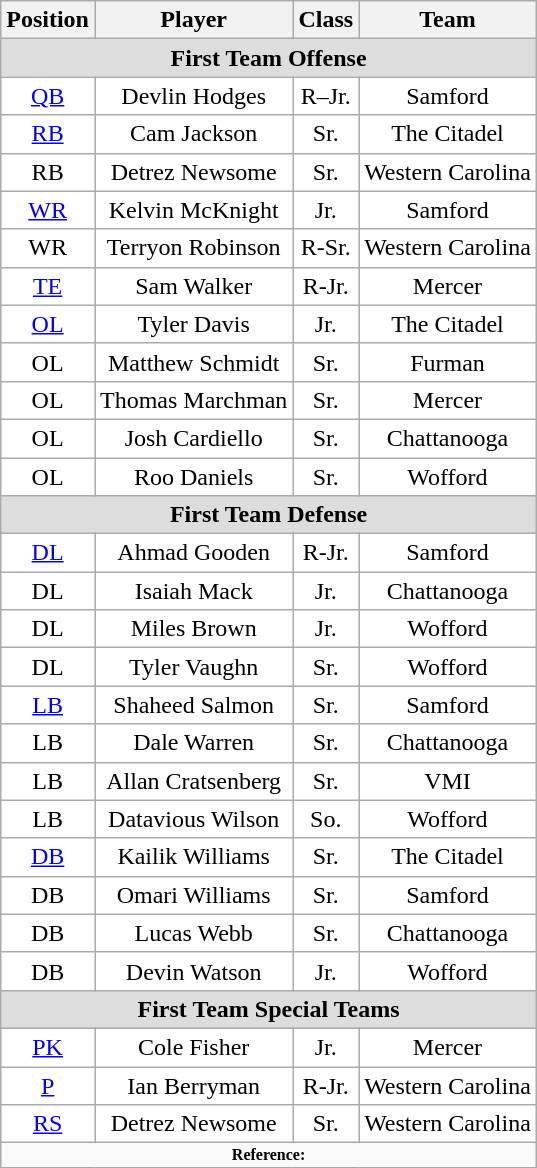<table class="wikitable sortable" border="1">
<tr>
<th>Position</th>
<th>Player</th>
<th>Class</th>
<th>Team</th>
</tr>
<tr>
<td colspan="4" style="text-align:center; background:#DDDDDD;"><strong>First Team Offense</strong></td>
</tr>
<tr>
<td style="text-align:center; background:white"><a href='#'>QB</a></td>
<td style="text-align:center; background:white">Devlin Hodges</td>
<td style="text-align:center; background:white">R–Jr.</td>
<td style="text-align:center; background:white">Samford</td>
</tr>
<tr>
<td style="text-align:center; background:white"><a href='#'>RB</a></td>
<td style="text-align:center; background:white">Cam Jackson</td>
<td style="text-align:center; background:white">Sr.</td>
<td style="text-align:center; background:white">The Citadel</td>
</tr>
<tr>
<td style="text-align:center; background:white">RB</td>
<td style="text-align:center; background:white">Detrez Newsome</td>
<td style="text-align:center; background:white">Sr.</td>
<td style="text-align:center; background:white">Western Carolina</td>
</tr>
<tr>
<td style="text-align:center; background:white"><a href='#'>WR</a></td>
<td style="text-align:center; background:white">Kelvin McKnight</td>
<td style="text-align:center; background:white">Jr.</td>
<td style="text-align:center; background:white">Samford</td>
</tr>
<tr>
<td style="text-align:center; background:white">WR</td>
<td style="text-align:center; background:white">Terryon Robinson</td>
<td style="text-align:center; background:white">R-Sr.</td>
<td style="text-align:center; background:white">Western Carolina</td>
</tr>
<tr>
<td style="text-align:center; background:white"><a href='#'>TE</a></td>
<td style="text-align:center; background:white">Sam Walker</td>
<td style="text-align:center; background:white">R-Jr.</td>
<td style="text-align:center; background:white">Mercer</td>
</tr>
<tr>
<td style="text-align:center; background:white"><a href='#'>OL</a></td>
<td style="text-align:center; background:white">Tyler Davis</td>
<td style="text-align:center; background:white">Jr.</td>
<td style="text-align:center; background:white">The Citadel</td>
</tr>
<tr>
<td style="text-align:center; background:white">OL</td>
<td style="text-align:center; background:white">Matthew Schmidt</td>
<td style="text-align:center; background:white">Sr.</td>
<td style="text-align:center; background:white">Furman</td>
</tr>
<tr>
<td style="text-align:center; background:white">OL</td>
<td style="text-align:center; background:white">Thomas Marchman</td>
<td style="text-align:center; background:white">Sr.</td>
<td style="text-align:center; background:white">Mercer</td>
</tr>
<tr>
<td style="text-align:center; background:white">OL</td>
<td style="text-align:center; background:white">Josh Cardiello</td>
<td style="text-align:center; background:white">Sr.</td>
<td style="text-align:center; background:white">Chattanooga</td>
</tr>
<tr>
<td style="text-align:center; background:white">OL</td>
<td style="text-align:center; background:white">Roo Daniels</td>
<td style="text-align:center; background:white">Sr.</td>
<td style="text-align:center; background:white">Wofford</td>
</tr>
<tr>
<td colspan="4" style="text-align:center; background:#DDDDDD;"><strong>First Team Defense</strong></td>
</tr>
<tr>
<td style="text-align:center; background:white"><a href='#'>DL</a></td>
<td style="text-align:center; background:white">Ahmad Gooden</td>
<td style="text-align:center; background:white">R-Jr.</td>
<td style="text-align:center; background:white">Samford</td>
</tr>
<tr>
<td style="text-align:center; background:white">DL</td>
<td style="text-align:center; background:white">Isaiah Mack</td>
<td style="text-align:center; background:white">Jr.</td>
<td style="text-align:center; background:white">Chattanooga</td>
</tr>
<tr>
<td style="text-align:center; background:white">DL</td>
<td style="text-align:center; background:white">Miles Brown</td>
<td style="text-align:center; background:white">Jr.</td>
<td style="text-align:center; background:white">Wofford</td>
</tr>
<tr>
<td style="text-align:center; background:white">DL</td>
<td style="text-align:center; background:white">Tyler Vaughn</td>
<td style="text-align:center; background:white">Sr.</td>
<td style="text-align:center; background:white">Wofford</td>
</tr>
<tr>
<td style="text-align:center; background:white"><a href='#'>LB</a></td>
<td style="text-align:center; background:white">Shaheed Salmon</td>
<td style="text-align:center; background:white">Sr.</td>
<td style="text-align:center; background:white">Samford</td>
</tr>
<tr>
<td style="text-align:center; background:white">LB</td>
<td style="text-align:center; background:white">Dale Warren</td>
<td style="text-align:center; background:white">Sr.</td>
<td style="text-align:center; background:white">Chattanooga</td>
</tr>
<tr>
<td style="text-align:center; background:white">LB</td>
<td style="text-align:center; background:white">Allan Cratsenberg</td>
<td style="text-align:center; background:white">Sr.</td>
<td style="text-align:center; background:white">VMI</td>
</tr>
<tr>
<td style="text-align:center; background:white">LB</td>
<td style="text-align:center; background:white">Datavious Wilson</td>
<td style="text-align:center; background:white">So.</td>
<td style="text-align:center; background:white">Wofford</td>
</tr>
<tr>
<td style="text-align:center; background:white"><a href='#'>DB</a></td>
<td style="text-align:center; background:white">Kailik Williams</td>
<td style="text-align:center; background:white">Sr.</td>
<td style="text-align:center; background:white">The Citadel</td>
</tr>
<tr>
<td style="text-align:center; background:white">DB</td>
<td style="text-align:center; background:white">Omari Williams</td>
<td style="text-align:center; background:white">Sr.</td>
<td style="text-align:center; background:white">Samford</td>
</tr>
<tr>
<td style="text-align:center; background:white">DB</td>
<td style="text-align:center; background:white">Lucas Webb</td>
<td style="text-align:center; background:white">Sr.</td>
<td style="text-align:center; background:white">Chattanooga</td>
</tr>
<tr>
<td style="text-align:center; background:white">DB</td>
<td style="text-align:center; background:white">Devin Watson</td>
<td style="text-align:center; background:white">Jr.</td>
<td style="text-align:center; background:white">Wofford</td>
</tr>
<tr>
<td colspan="4" style="text-align:center; background:#DDDDDD;"><strong>First Team Special Teams</strong></td>
</tr>
<tr>
<td style="text-align:center; background:white"><a href='#'>PK</a></td>
<td style="text-align:center; background:white">Cole Fisher</td>
<td style="text-align:center; background:white">Jr.</td>
<td style="text-align:center; background:white">Mercer</td>
</tr>
<tr>
<td style="text-align:center; background:white"><a href='#'>P</a></td>
<td style="text-align:center; background:white">Ian Berryman</td>
<td style="text-align:center; background:white">R-Jr.</td>
<td style="text-align:center; background:white">Western Carolina</td>
</tr>
<tr>
<td style="text-align:center; background:white"><a href='#'>RS</a></td>
<td style="text-align:center; background:white">Detrez Newsome</td>
<td style="text-align:center; background:white">Sr.</td>
<td style="text-align:center; background:white">Western Carolina</td>
</tr>
<tr>
<td colspan="4" style="font-size: 8pt" align="center"><strong>Reference:</strong></td>
</tr>
</table>
